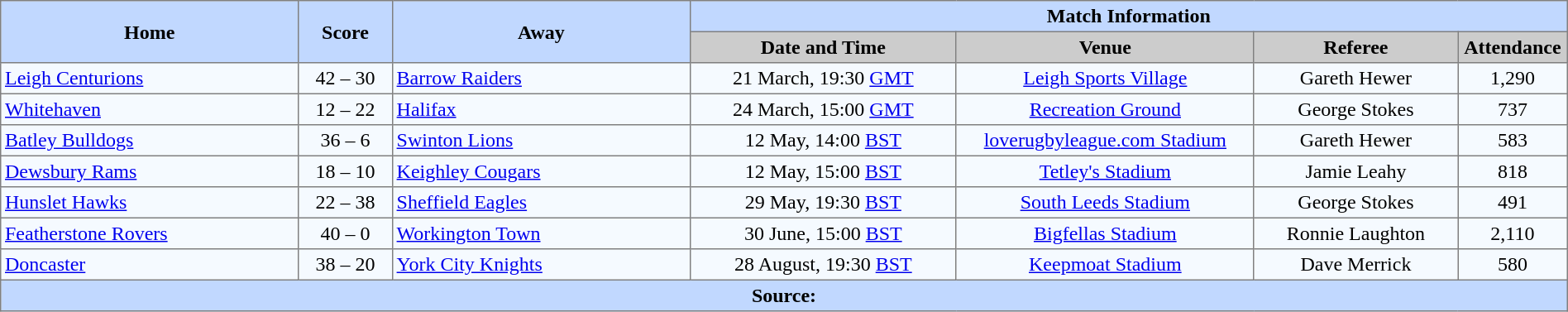<table border="1" cellpadding="3" cellspacing="0" style="border-collapse:collapse; text-align:center; width:100%;">
<tr style="background:#c1d8ff;">
<th rowspan="2" style="width:19%;">Home</th>
<th rowspan="2" style="width:6%;">Score</th>
<th rowspan="2" style="width:19%;">Away</th>
<th colspan=6>Match Information</th>
</tr>
<tr style="background:#ccc;">
<th width=17%>Date and Time</th>
<th width=19%>Venue</th>
<th width=13%>Referee</th>
<th width=7%>Attendance</th>
</tr>
<tr style="background:#f5faff;">
<td align=left> <a href='#'>Leigh Centurions</a></td>
<td>42 – 30</td>
<td align=left> <a href='#'>Barrow Raiders</a></td>
<td>21 March, 19:30 <a href='#'>GMT</a></td>
<td><a href='#'>Leigh Sports Village</a></td>
<td>Gareth Hewer</td>
<td>1,290</td>
</tr>
<tr style="background:#f5faff;">
<td align=left> <a href='#'>Whitehaven</a></td>
<td>12 – 22</td>
<td align=left> <a href='#'>Halifax</a></td>
<td>24 March, 15:00 <a href='#'>GMT</a></td>
<td><a href='#'>Recreation Ground</a></td>
<td>George Stokes</td>
<td>737</td>
</tr>
<tr style="background:#f5faff;">
<td align=left> <a href='#'>Batley Bulldogs</a></td>
<td>36 – 6</td>
<td align=left> <a href='#'>Swinton Lions</a></td>
<td>12 May, 14:00 <a href='#'>BST</a></td>
<td><a href='#'>loverugbyleague.com Stadium</a></td>
<td>Gareth Hewer</td>
<td>583</td>
</tr>
<tr style="background:#f5faff;">
<td align=left> <a href='#'>Dewsbury Rams</a></td>
<td>18 – 10</td>
<td align=left> <a href='#'>Keighley Cougars</a></td>
<td>12 May, 15:00 <a href='#'>BST</a></td>
<td><a href='#'>Tetley's Stadium</a></td>
<td>Jamie Leahy</td>
<td>818</td>
</tr>
<tr style="background:#f5faff;">
<td align=left> <a href='#'>Hunslet Hawks</a></td>
<td>22 – 38</td>
<td align=left> <a href='#'>Sheffield Eagles</a></td>
<td>29 May, 19:30 <a href='#'>BST</a></td>
<td><a href='#'>South Leeds Stadium</a></td>
<td>George Stokes</td>
<td>491</td>
</tr>
<tr style="background:#f5faff;">
<td align=left> <a href='#'>Featherstone Rovers</a></td>
<td>40 – 0</td>
<td align=left> <a href='#'>Workington Town</a></td>
<td>30 June, 15:00 <a href='#'>BST</a></td>
<td><a href='#'>Bigfellas Stadium</a></td>
<td>Ronnie Laughton</td>
<td>2,110</td>
</tr>
<tr style="background:#f5faff;">
<td align=left> <a href='#'>Doncaster</a></td>
<td>38 – 20</td>
<td align=left> <a href='#'>York City Knights</a></td>
<td>28 August, 19:30 <a href='#'>BST</a></td>
<td><a href='#'>Keepmoat Stadium</a></td>
<td>Dave Merrick</td>
<td>580</td>
</tr>
<tr style="background:#c1d8ff;">
<th colspan=12>Source:</th>
</tr>
</table>
